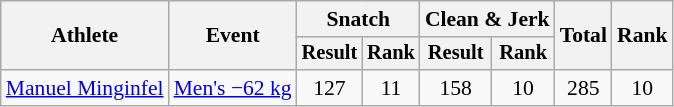<table class="wikitable" style="font-size:90%">
<tr>
<th rowspan="2">Athlete</th>
<th rowspan="2">Event</th>
<th colspan="2">Snatch</th>
<th colspan="2">Clean & Jerk</th>
<th rowspan="2">Total</th>
<th rowspan="2">Rank</th>
</tr>
<tr style="font-size:95%">
<th>Result</th>
<th>Rank</th>
<th>Result</th>
<th>Rank</th>
</tr>
<tr align=center>
<td align=left><a href='#'>Manuel Minginfel</a></td>
<td align=left><a href='#'>Men's −62 kg</a></td>
<td>127</td>
<td>11</td>
<td>158</td>
<td>10</td>
<td>285</td>
<td>10</td>
</tr>
</table>
